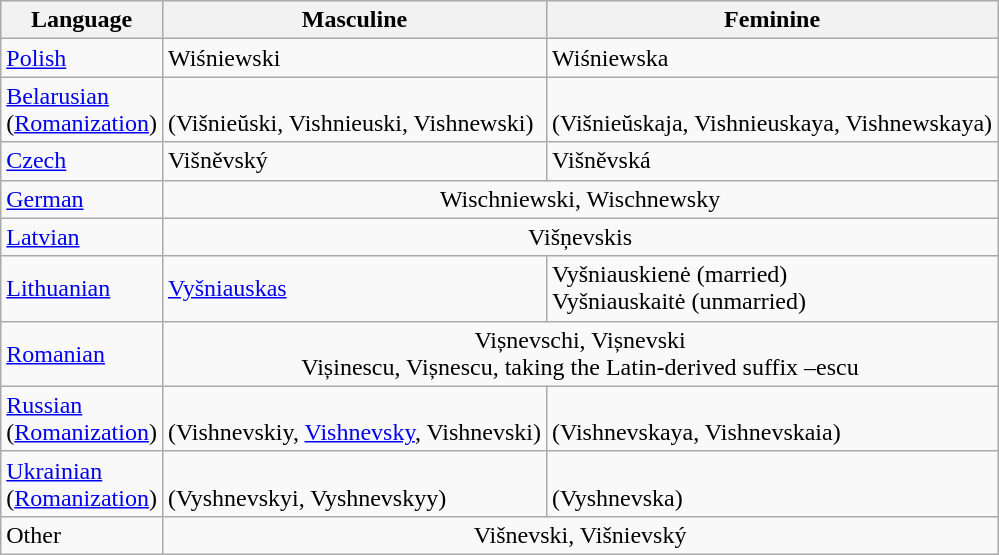<table class="wikitable">
<tr>
<th>Language</th>
<th>Masculine</th>
<th>Feminine</th>
</tr>
<tr>
<td><a href='#'>Polish</a></td>
<td>Wiśniewski</td>
<td>Wiśniewska</td>
</tr>
<tr>
<td><a href='#'>Belarusian</a> <br>(<a href='#'>Romanization</a>)</td>
<td><br>(Višnieŭski, Vishnieuski, Vishnewski)</td>
<td><br> (Višnieŭskaja, Vishnieuskaya, Vishnewskaya)</td>
</tr>
<tr>
<td><a href='#'>Czech</a></td>
<td>Višněvský</td>
<td>Višněvská</td>
</tr>
<tr>
<td><a href='#'>German</a></td>
<td colspan=2 style="text-align: center;">Wischniewski, Wischnewsky</td>
</tr>
<tr>
<td><a href='#'>Latvian</a></td>
<td colspan=2 style="text-align: center;">Višņevskis</td>
</tr>
<tr>
<td><a href='#'>Lithuanian</a></td>
<td><a href='#'>Vyšniauskas</a></td>
<td>Vyšniauskienė (married)<br> Vyšniauskaitė (unmarried)</td>
</tr>
<tr>
<td><a href='#'>Romanian</a></td>
<td colspan=2 style="text-align: center;">Vișnevschi, Vișnevski<br>Vișinescu, Vișnescu, taking the Latin-derived suffix –escu</td>
</tr>
<tr>
<td><a href='#'>Russian</a> <br>(<a href='#'>Romanization</a>)</td>
<td><br> (Vishnevskiy, <a href='#'>Vishnevsky</a>, Vishnevski)</td>
<td><br> (Vishnevskaya, Vishnevskaia)</td>
</tr>
<tr>
<td><a href='#'>Ukrainian</a> <br>(<a href='#'>Romanization</a>)</td>
<td><br> (Vyshnevskyi, Vyshnevskyy)</td>
<td><br> (Vyshnevska)</td>
</tr>
<tr>
<td>Other</td>
<td colspan=2 style="text-align: center;">Višnevski, Višnievský</td>
</tr>
</table>
